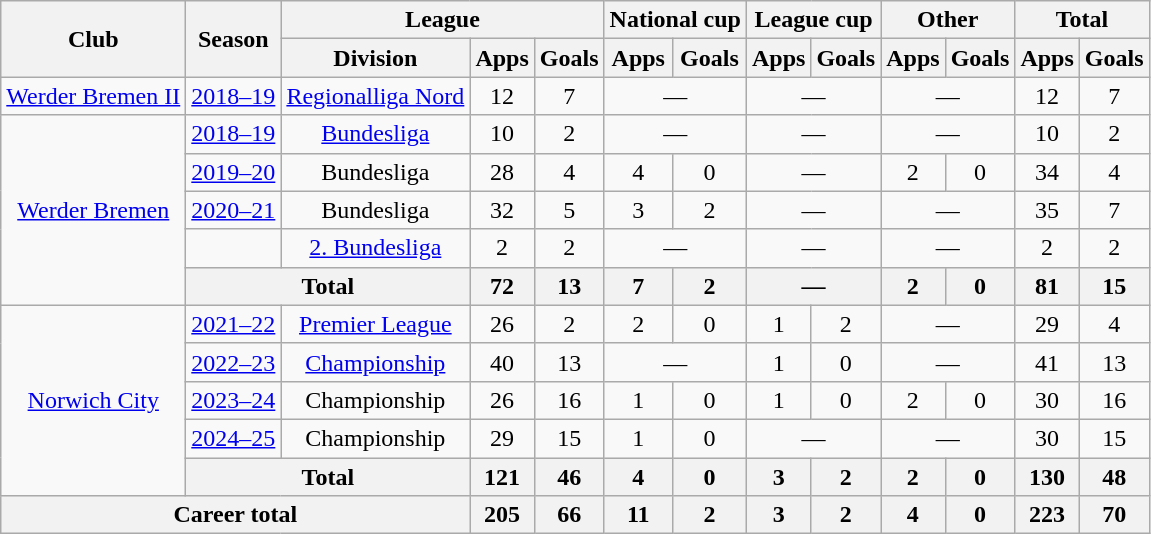<table class="wikitable" style="text-align: center">
<tr>
<th rowspan="2">Club</th>
<th rowspan="2">Season</th>
<th colspan="3">League</th>
<th colspan="2">National cup</th>
<th colspan="2">League cup</th>
<th colspan="2">Other</th>
<th colspan="2">Total</th>
</tr>
<tr>
<th>Division</th>
<th>Apps</th>
<th>Goals</th>
<th>Apps</th>
<th>Goals</th>
<th>Apps</th>
<th>Goals</th>
<th>Apps</th>
<th>Goals</th>
<th>Apps</th>
<th>Goals</th>
</tr>
<tr>
<td><a href='#'>Werder Bremen II</a></td>
<td><a href='#'>2018–19</a></td>
<td><a href='#'>Regionalliga Nord</a></td>
<td>12</td>
<td>7</td>
<td colspan="2">—</td>
<td colspan="2">—</td>
<td colspan="2">—</td>
<td>12</td>
<td>7</td>
</tr>
<tr>
<td rowspan="5"><a href='#'>Werder Bremen</a></td>
<td><a href='#'>2018–19</a></td>
<td><a href='#'>Bundesliga</a></td>
<td>10</td>
<td>2</td>
<td colspan="2">—</td>
<td colspan="2">—</td>
<td colspan="2">—</td>
<td>10</td>
<td>2</td>
</tr>
<tr>
<td><a href='#'>2019–20</a></td>
<td>Bundesliga</td>
<td>28</td>
<td>4</td>
<td>4</td>
<td>0</td>
<td colspan="2">—</td>
<td>2</td>
<td>0</td>
<td>34</td>
<td>4</td>
</tr>
<tr>
<td><a href='#'>2020–21</a></td>
<td>Bundesliga</td>
<td>32</td>
<td>5</td>
<td>3</td>
<td>2</td>
<td colspan="2">—</td>
<td colspan="2">—</td>
<td>35</td>
<td>7</td>
</tr>
<tr>
<td></td>
<td><a href='#'>2. Bundesliga</a></td>
<td>2</td>
<td>2</td>
<td colspan="2">—</td>
<td colspan="2">—</td>
<td colspan="2">—</td>
<td>2</td>
<td>2</td>
</tr>
<tr>
<th colspan="2">Total</th>
<th>72</th>
<th>13</th>
<th>7</th>
<th>2</th>
<th colspan="2">—</th>
<th>2</th>
<th>0</th>
<th>81</th>
<th>15</th>
</tr>
<tr>
<td rowspan="5"><a href='#'>Norwich City</a></td>
<td><a href='#'>2021–22</a></td>
<td><a href='#'>Premier League</a></td>
<td>26</td>
<td>2</td>
<td>2</td>
<td>0</td>
<td>1</td>
<td>2</td>
<td colspan="2">—</td>
<td>29</td>
<td>4</td>
</tr>
<tr>
<td><a href='#'>2022–23</a></td>
<td><a href='#'>Championship</a></td>
<td>40</td>
<td>13</td>
<td colspan="2">—</td>
<td>1</td>
<td>0</td>
<td colspan="2">—</td>
<td>41</td>
<td>13</td>
</tr>
<tr>
<td><a href='#'>2023–24</a></td>
<td>Championship</td>
<td>26</td>
<td>16</td>
<td>1</td>
<td>0</td>
<td>1</td>
<td>0</td>
<td>2</td>
<td>0</td>
<td>30</td>
<td>16</td>
</tr>
<tr>
<td><a href='#'>2024–25</a></td>
<td>Championship</td>
<td>29</td>
<td>15</td>
<td>1</td>
<td>0</td>
<td colspan="2">—</td>
<td colspan="2">—</td>
<td>30</td>
<td>15</td>
</tr>
<tr>
<th colspan="2">Total</th>
<th>121</th>
<th>46</th>
<th>4</th>
<th>0</th>
<th>3</th>
<th>2</th>
<th>2</th>
<th>0</th>
<th>130</th>
<th>48</th>
</tr>
<tr>
<th colspan="3">Career total</th>
<th>205</th>
<th>66</th>
<th>11</th>
<th>2</th>
<th>3</th>
<th>2</th>
<th>4</th>
<th>0</th>
<th>223</th>
<th>70</th>
</tr>
</table>
